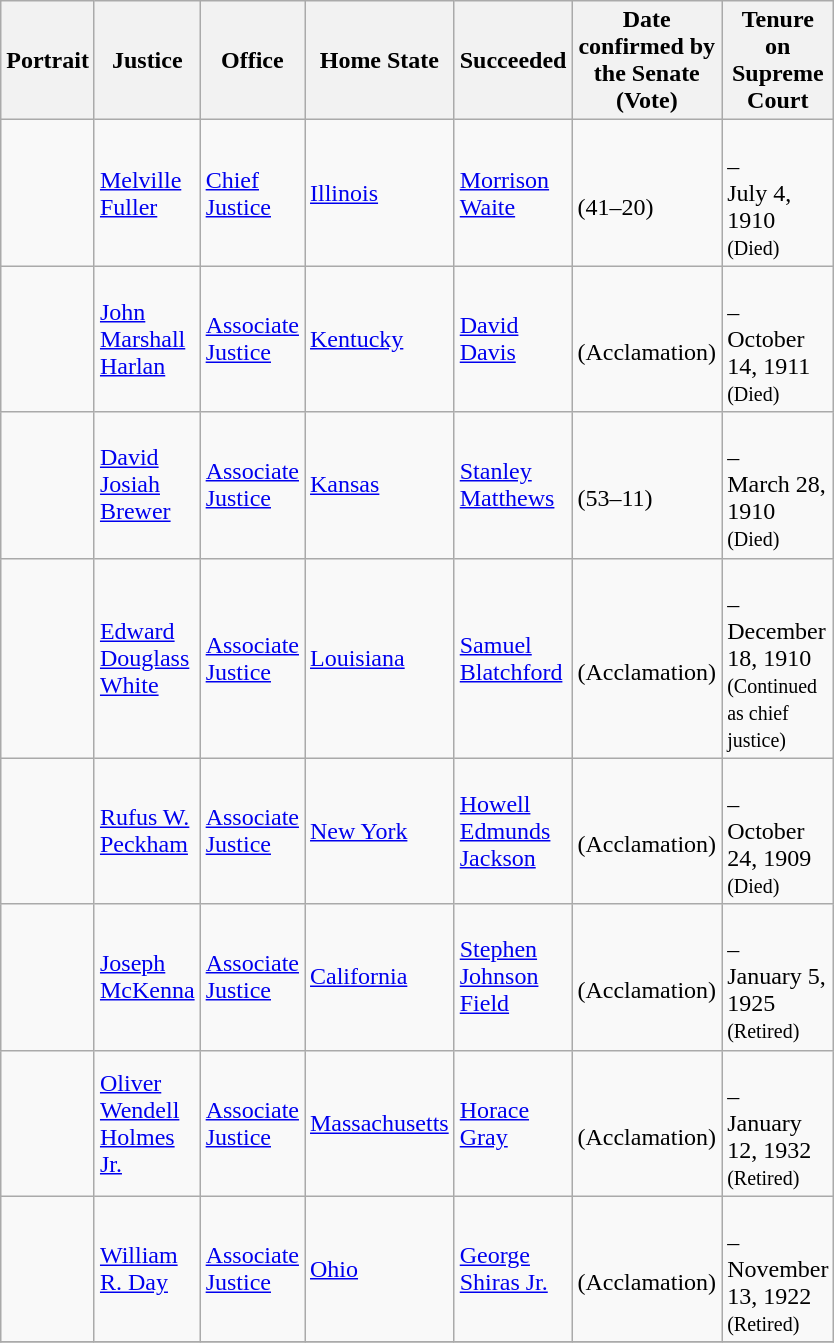<table class="wikitable sortable">
<tr>
<th scope="col" style="width: 10px;">Portrait</th>
<th scope="col" style="width: 10px;">Justice</th>
<th scope="col" style="width: 10px;">Office</th>
<th scope="col" style="width: 10px;">Home State</th>
<th scope="col" style="width: 10px;">Succeeded</th>
<th scope="col" style="width: 10px;">Date confirmed by the Senate<br>(Vote)</th>
<th scope="col" style="width: 10px;">Tenure on Supreme Court</th>
</tr>
<tr>
<td></td>
<td><a href='#'>Melville Fuller</a></td>
<td><a href='#'>Chief Justice</a></td>
<td><a href='#'>Illinois</a></td>
<td><a href='#'>Morrison Waite</a></td>
<td><br>(41–20)</td>
<td><br>–<br>July 4, 1910<br><small>(Died)</small></td>
</tr>
<tr>
<td></td>
<td><a href='#'>John Marshall Harlan</a></td>
<td><a href='#'>Associate Justice</a></td>
<td><a href='#'>Kentucky</a></td>
<td><a href='#'>David Davis</a></td>
<td><br>(Acclamation)</td>
<td><br>–<br>October 14, 1911<br><small>(Died)</small></td>
</tr>
<tr>
<td></td>
<td><a href='#'>David Josiah Brewer</a></td>
<td><a href='#'>Associate Justice</a></td>
<td><a href='#'>Kansas</a></td>
<td><a href='#'>Stanley Matthews</a></td>
<td><br>(53–11)</td>
<td><br>–<br>March 28, 1910<br><small>(Died)</small></td>
</tr>
<tr>
<td></td>
<td><a href='#'>Edward Douglass White</a></td>
<td><a href='#'>Associate Justice</a></td>
<td><a href='#'>Louisiana</a></td>
<td><a href='#'>Samuel Blatchford</a></td>
<td><br>(Acclamation)</td>
<td><br>–<br>December 18, 1910<br><small>(Continued as chief justice)</small></td>
</tr>
<tr>
<td></td>
<td><a href='#'>Rufus W. Peckham</a></td>
<td><a href='#'>Associate Justice</a></td>
<td><a href='#'>New York</a></td>
<td><a href='#'>Howell Edmunds Jackson</a></td>
<td><br>(Acclamation)</td>
<td><br>–<br>October 24, 1909<br><small>(Died)</small></td>
</tr>
<tr>
<td></td>
<td><a href='#'>Joseph McKenna</a></td>
<td><a href='#'>Associate Justice</a></td>
<td><a href='#'>California</a></td>
<td><a href='#'>Stephen Johnson Field</a></td>
<td><br>(Acclamation)</td>
<td><br>–<br>January 5, 1925<br><small>(Retired)</small></td>
</tr>
<tr>
<td></td>
<td><a href='#'>Oliver Wendell Holmes Jr.</a></td>
<td><a href='#'>Associate Justice</a></td>
<td><a href='#'>Massachusetts</a></td>
<td><a href='#'>Horace Gray</a></td>
<td><br>(Acclamation)</td>
<td><br>–<br>January 12, 1932<br><small>(Retired)</small></td>
</tr>
<tr>
<td></td>
<td><a href='#'>William R. Day</a></td>
<td><a href='#'>Associate Justice</a></td>
<td><a href='#'>Ohio</a></td>
<td><a href='#'>George Shiras Jr.</a></td>
<td><br>(Acclamation)</td>
<td><br>–<br>November 13, 1922<br><small>(Retired)</small></td>
</tr>
<tr>
</tr>
</table>
